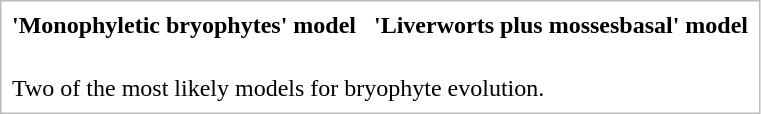<table cellpadding=5 style="border:1px solid #BBB" cellpadding=10;>
<tr>
<th>'Monophyletic bryophytes' model</th>
<th>'Liverworts plus mossesbasal' model</th>
</tr>
<tr>
<td></td>
<td></td>
</tr>
<tr>
<td colspan="2">Two of the most likely models for bryophyte evolution.</td>
</tr>
</table>
